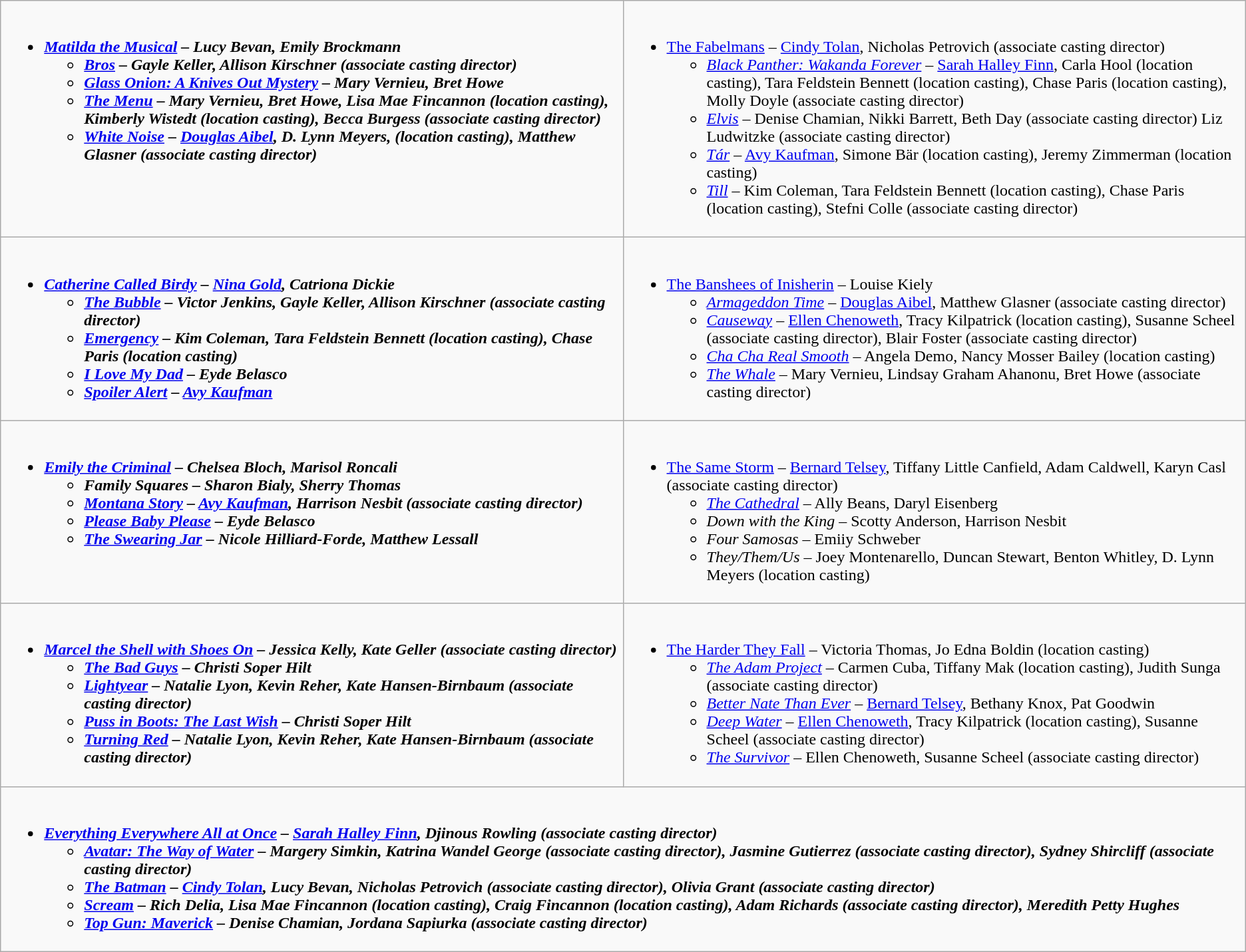<table class=wikitable>
<tr>
<td valign="top" width="50%"><br><ul><li><strong><em><a href='#'>Matilda the Musical</a><em> – Lucy Bevan, Emily Brockmann<strong><ul><li></em><a href='#'>Bros</a><em> – Gayle Keller, Allison Kirschner (associate casting director)</li><li></em><a href='#'>Glass Onion: A Knives Out Mystery</a><em> – Mary Vernieu, Bret Howe</li><li></em><a href='#'>The Menu</a><em> – Mary Vernieu, Bret Howe, Lisa Mae Fincannon (location casting), Kimberly Wistedt (location casting), Becca Burgess (associate casting director)</li><li></em><a href='#'>White Noise</a><em> – <a href='#'>Douglas Aibel</a>, D. Lynn Meyers, (location casting), Matthew Glasner (associate casting director)</li></ul></li></ul></td>
<td valign="top" width="50%"><br><ul><li></em></strong><a href='#'>The Fabelmans</a></em> – <a href='#'>Cindy Tolan</a>, Nicholas Petrovich (associate casting director)</strong><ul><li><em><a href='#'>Black Panther: Wakanda Forever</a></em> – <a href='#'>Sarah Halley Finn</a>, Carla Hool (location casting), Tara Feldstein Bennett (location casting), Chase Paris (location casting), Molly Doyle (associate casting director)</li><li><em><a href='#'>Elvis</a></em> – Denise Chamian, Nikki Barrett, Beth Day (associate casting director) Liz Ludwitzke (associate casting director)</li><li><em><a href='#'>Tár</a></em> – <a href='#'>Avy Kaufman</a>, Simone Bär (location casting), Jeremy Zimmerman (location casting)</li><li><em><a href='#'>Till</a></em> – Kim Coleman, Tara Feldstein Bennett (location casting), Chase Paris (location casting), Stefni Colle (associate casting director)</li></ul></li></ul></td>
</tr>
<tr>
<td valign="top" width="50%"><br><ul><li><strong><em><a href='#'>Catherine Called Birdy</a><em> – <a href='#'>Nina Gold</a>, Catriona Dickie<strong><ul><li></em><a href='#'>The Bubble</a><em> – Victor Jenkins, Gayle Keller, Allison Kirschner (associate casting director)</li><li></em><a href='#'>Emergency</a><em> – Kim Coleman, Tara Feldstein Bennett (location casting), Chase Paris (location casting)</li><li></em><a href='#'>I Love My Dad</a><em> – Eyde Belasco</li><li></em><a href='#'>Spoiler Alert</a><em> – <a href='#'>Avy Kaufman</a></li></ul></li></ul></td>
<td valign="top" width="50%"><br><ul><li></em></strong><a href='#'>The Banshees of Inisherin</a></em> – Louise Kiely</strong><ul><li><em><a href='#'>Armageddon Time</a></em> – <a href='#'>Douglas Aibel</a>, Matthew Glasner (associate casting director)</li><li><em><a href='#'>Causeway</a></em> – <a href='#'>Ellen Chenoweth</a>, Tracy Kilpatrick (location casting), Susanne Scheel (associate casting director), Blair Foster (associate casting director)</li><li><em><a href='#'>Cha Cha Real Smooth</a></em> – Angela Demo, Nancy Mosser Bailey (location casting)</li><li><em><a href='#'>The Whale</a></em> – Mary Vernieu, Lindsay Graham Ahanonu, Bret Howe (associate casting director)</li></ul></li></ul></td>
</tr>
<tr>
<td valign="top" width="50%"><br><ul><li><strong><em><a href='#'>Emily the Criminal</a><em> – Chelsea Bloch, Marisol Roncali<strong><ul><li></em>Family Squares<em> – Sharon Bialy, Sherry Thomas</li><li></em><a href='#'>Montana Story</a><em> – <a href='#'>Avy Kaufman</a>, Harrison Nesbit (associate casting director)</li><li></em><a href='#'>Please Baby Please</a><em> – Eyde Belasco</li><li></em><a href='#'>The Swearing Jar</a><em> – Nicole Hilliard-Forde, Matthew Lessall</li></ul></li></ul></td>
<td valign="top" width="50%"><br><ul><li></em></strong><a href='#'>The Same Storm</a></em> – <a href='#'>Bernard Telsey</a>, Tiffany Little Canfield, Adam Caldwell, Karyn Casl (associate casting director)</strong><ul><li><em><a href='#'>The Cathedral</a></em> – Ally Beans, Daryl Eisenberg</li><li><em>Down with the King</em> – Scotty Anderson, Harrison Nesbit</li><li><em>Four Samosas</em> – Emiiy Schweber</li><li><em>They/Them/Us</em> – Joey Montenarello, Duncan Stewart, Benton Whitley, D. Lynn Meyers (location casting)</li></ul></li></ul></td>
</tr>
<tr>
<td valign="top" width="50%"><br><ul><li><strong><em><a href='#'>Marcel the Shell with Shoes On</a><em> – Jessica Kelly, Kate Geller (associate casting director)<strong><ul><li></em><a href='#'>The Bad Guys</a><em> – Christi Soper Hilt</li><li></em><a href='#'>Lightyear</a><em> – Natalie Lyon, Kevin Reher, Kate Hansen-Birnbaum (associate casting director)</li><li></em><a href='#'>Puss in Boots: The Last Wish</a><em> – Christi Soper Hilt</li><li></em><a href='#'>Turning Red</a><em> – Natalie Lyon, Kevin Reher, Kate Hansen-Birnbaum (associate casting director)</li></ul></li></ul></td>
<td valign="top" width="50%"><br><ul><li></em></strong><a href='#'>The Harder They Fall</a></em> – Victoria Thomas, Jo Edna Boldin (location casting)</strong><ul><li><em><a href='#'>The Adam Project</a></em> – Carmen Cuba, Tiffany Mak (location casting), Judith Sunga (associate casting director)</li><li><em><a href='#'>Better Nate Than Ever</a></em> – <a href='#'>Bernard Telsey</a>, Bethany Knox, Pat Goodwin</li><li><em><a href='#'>Deep Water</a></em> – <a href='#'>Ellen Chenoweth</a>, Tracy Kilpatrick (location casting), Susanne Scheel (associate casting director)</li><li><em><a href='#'>The Survivor</a></em> – Ellen Chenoweth, Susanne Scheel (associate casting director)</li></ul></li></ul></td>
</tr>
<tr>
<td colspan="2" valign="top" width="50%"><br><ul><li><strong><em><a href='#'>Everything Everywhere All at Once</a><em> – <a href='#'>Sarah Halley Finn</a>, Djinous Rowling (associate casting director)<strong><ul><li></em><a href='#'>Avatar: The Way of Water</a><em> – Margery Simkin, Katrina Wandel George (associate casting director), Jasmine Gutierrez (associate casting director), Sydney Shircliff (associate casting director)</li><li></em><a href='#'>The Batman</a><em> – <a href='#'>Cindy Tolan</a>, Lucy Bevan, Nicholas Petrovich (associate casting director), Olivia Grant (associate casting director)</li><li></em><a href='#'>Scream</a><em> – Rich Delia, Lisa Mae Fincannon (location casting), Craig Fincannon (location casting), Adam Richards (associate casting director), Meredith Petty Hughes</li><li></em><a href='#'>Top Gun: Maverick</a><em> – Denise Chamian, Jordana Sapiurka (associate casting director)</li></ul></li></ul></td>
</tr>
</table>
